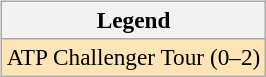<table>
<tr valign=top>
<td><br><table class=wikitable style=font-size:97%>
<tr>
<th>Legend</th>
</tr>
<tr bgcolor=moccasin>
<td>ATP Challenger Tour (0–2)</td>
</tr>
</table>
</td>
<td></td>
</tr>
</table>
